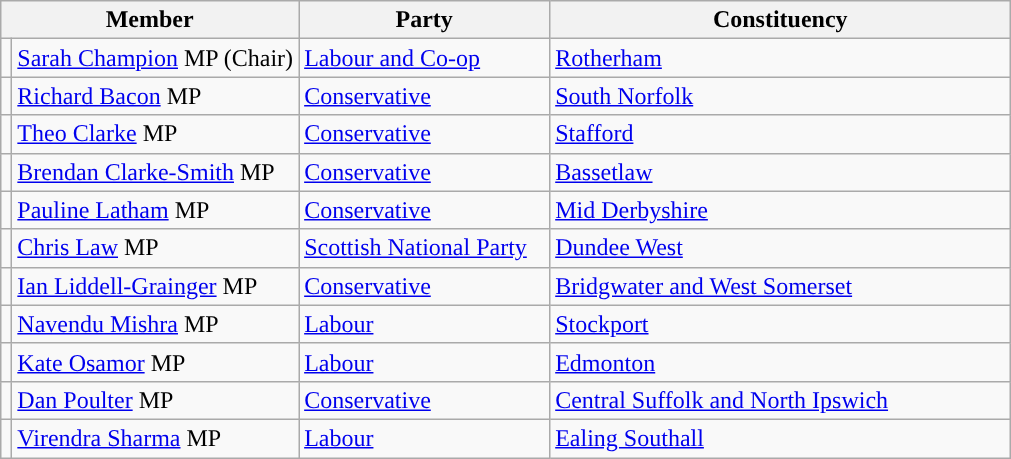<table class="wikitable">
<tr>
<th colspan="2" style="width:160px; vertical-align:top;">Member</th>
<th style="width:160px; vertical-align:top;">Party</th>
<th style="width:300px; vertical-align:top;">Constituency</th>
</tr>
<tr>
<td></td>
<td><a href='#'>Sarah Champion</a> MP (Chair)</td>
<td><a href='#'>Labour and Co-op</a></td>
<td><a href='#'>Rotherham</a></td>
</tr>
<tr>
<td style="color:inherit;background:"></td>
<td><a href='#'>Richard Bacon</a> MP</td>
<td><a href='#'>Conservative</a></td>
<td><a href='#'>South Norfolk</a></td>
</tr>
<tr>
<td style="color:inherit;background:"></td>
<td><a href='#'>Theo Clarke</a> MP</td>
<td><a href='#'>Conservative</a></td>
<td><a href='#'>Stafford</a></td>
</tr>
<tr>
<td style="color:inherit;background:"></td>
<td><a href='#'>Brendan Clarke-Smith</a> MP</td>
<td><a href='#'>Conservative</a></td>
<td><a href='#'>Bassetlaw</a></td>
</tr>
<tr>
<td style="color:inherit;background:"></td>
<td><a href='#'>Pauline Latham</a> MP</td>
<td><a href='#'>Conservative</a></td>
<td><a href='#'>Mid Derbyshire</a></td>
</tr>
<tr>
<td style="color:inherit;background:"></td>
<td><a href='#'>Chris Law</a> MP</td>
<td><a href='#'>Scottish National Party</a></td>
<td><a href='#'>Dundee West</a></td>
</tr>
<tr>
<td style="color:inherit;background:"></td>
<td><a href='#'>Ian Liddell-Grainger</a> MP</td>
<td><a href='#'>Conservative</a></td>
<td><a href='#'>Bridgwater and West Somerset</a></td>
</tr>
<tr>
<td style="color:inherit;background:"></td>
<td><a href='#'>Navendu Mishra</a> MP</td>
<td><a href='#'>Labour</a></td>
<td><a href='#'>Stockport</a></td>
</tr>
<tr>
<td style="color:inherit;background:"></td>
<td><a href='#'>Kate Osamor</a> MP</td>
<td><a href='#'>Labour</a></td>
<td><a href='#'>Edmonton</a></td>
</tr>
<tr>
<td style="color:inherit;background:"></td>
<td><a href='#'>Dan Poulter</a> MP</td>
<td><a href='#'>Conservative</a></td>
<td><a href='#'>Central Suffolk and North Ipswich</a></td>
</tr>
<tr>
<td style="color:inherit;background:"></td>
<td><a href='#'>Virendra Sharma</a> MP</td>
<td><a href='#'>Labour</a></td>
<td><a href='#'>Ealing Southall</a></td>
</tr>
</table>
